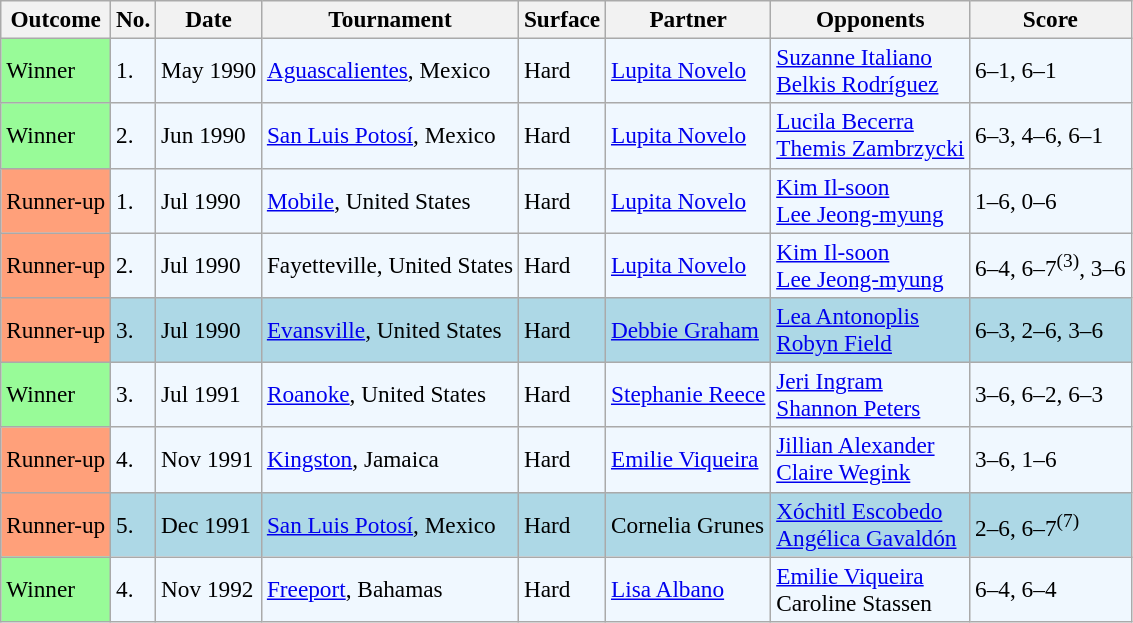<table class="sortable wikitable" style=font-size:97%>
<tr>
<th>Outcome</th>
<th>No.</th>
<th>Date</th>
<th>Tournament</th>
<th>Surface</th>
<th>Partner</th>
<th>Opponents</th>
<th>Score</th>
</tr>
<tr bgcolor="#f0f8ff">
<td bgcolor="98FB98">Winner</td>
<td>1.</td>
<td>May 1990</td>
<td><a href='#'>Aguascalientes</a>, Mexico</td>
<td>Hard</td>
<td> <a href='#'>Lupita Novelo</a></td>
<td> <a href='#'>Suzanne Italiano</a> <br>  <a href='#'>Belkis Rodríguez</a></td>
<td>6–1, 6–1</td>
</tr>
<tr bgcolor="#f0f8ff">
<td bgcolor="98FB98">Winner</td>
<td>2.</td>
<td>Jun 1990</td>
<td><a href='#'>San Luis Potosí</a>, Mexico</td>
<td>Hard</td>
<td> <a href='#'>Lupita Novelo</a></td>
<td> <a href='#'>Lucila Becerra</a> <br>  <a href='#'>Themis Zambrzycki</a></td>
<td>6–3, 4–6, 6–1</td>
</tr>
<tr bgcolor="#f0f8ff">
<td style="background:#ffa07a;">Runner-up</td>
<td>1.</td>
<td>Jul 1990</td>
<td><a href='#'>Mobile</a>, United States</td>
<td>Hard</td>
<td> <a href='#'>Lupita Novelo</a></td>
<td> <a href='#'>Kim Il-soon</a> <br>  <a href='#'>Lee Jeong-myung</a></td>
<td>1–6, 0–6</td>
</tr>
<tr bgcolor="#f0f8ff">
<td style="background:#ffa07a;">Runner-up</td>
<td>2.</td>
<td>Jul 1990</td>
<td>Fayetteville, United States</td>
<td>Hard</td>
<td> <a href='#'>Lupita Novelo</a></td>
<td> <a href='#'>Kim Il-soon</a> <br>  <a href='#'>Lee Jeong-myung</a></td>
<td>6–4, 6–7<sup>(3)</sup>, 3–6</td>
</tr>
<tr style="background:lightblue;">
<td style="background:#ffa07a;">Runner-up</td>
<td>3.</td>
<td>Jul 1990</td>
<td><a href='#'>Evansville</a>, United States</td>
<td>Hard</td>
<td> <a href='#'>Debbie Graham</a></td>
<td> <a href='#'>Lea Antonoplis</a> <br>  <a href='#'>Robyn Field</a></td>
<td>6–3, 2–6, 3–6</td>
</tr>
<tr style="background:#f0f8ff;">
<td bgcolor="98FB98">Winner</td>
<td>3.</td>
<td>Jul 1991</td>
<td><a href='#'>Roanoke</a>, United States</td>
<td>Hard</td>
<td> <a href='#'>Stephanie Reece</a></td>
<td> <a href='#'>Jeri Ingram</a><br> <a href='#'>Shannon Peters</a></td>
<td>3–6, 6–2, 6–3</td>
</tr>
<tr style="background:#f0f8ff;">
<td bgcolor="FFA07A">Runner-up</td>
<td>4.</td>
<td>Nov 1991</td>
<td><a href='#'>Kingston</a>, Jamaica</td>
<td>Hard</td>
<td> <a href='#'>Emilie Viqueira</a></td>
<td> <a href='#'>Jillian Alexander</a> <br>  <a href='#'>Claire Wegink</a></td>
<td>3–6, 1–6</td>
</tr>
<tr style="background:lightblue;">
<td style="background:#ffa07a;">Runner-up</td>
<td>5.</td>
<td>Dec 1991</td>
<td><a href='#'>San Luis Potosí</a>, Mexico</td>
<td>Hard</td>
<td> Cornelia Grunes</td>
<td> <a href='#'>Xóchitl Escobedo</a> <br>  <a href='#'>Angélica Gavaldón</a></td>
<td>2–6, 6–7<sup>(7)</sup></td>
</tr>
<tr style="background:#f0f8ff;">
<td style="background:#98fb98;">Winner</td>
<td>4.</td>
<td>Nov 1992</td>
<td><a href='#'>Freeport</a>, Bahamas</td>
<td>Hard</td>
<td> <a href='#'>Lisa Albano</a></td>
<td> <a href='#'>Emilie Viqueira</a> <br>  Caroline Stassen</td>
<td>6–4, 6–4</td>
</tr>
</table>
